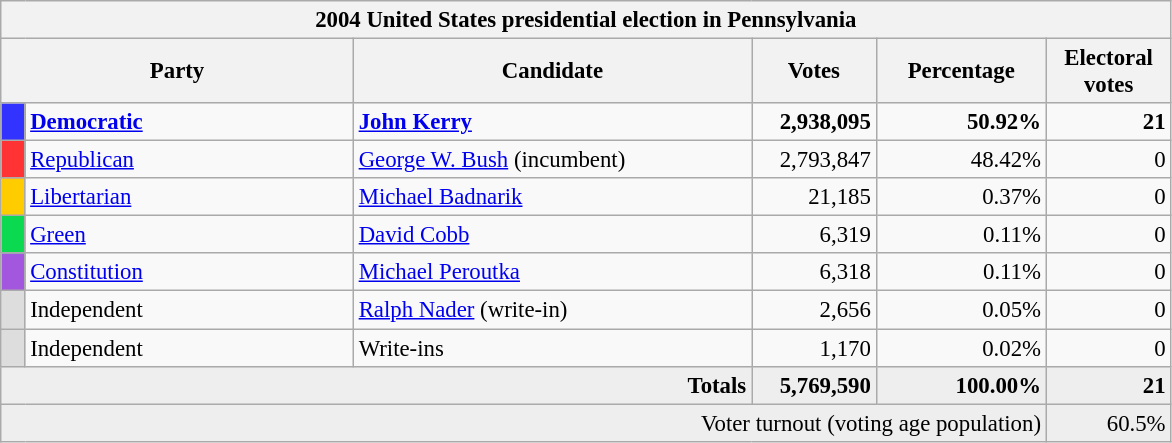<table class="wikitable" style="font-size: 95%;">
<tr>
<th colspan="6">2004 United States presidential election in Pennsylvania</th>
</tr>
<tr>
<th colspan="2" style="width: 15em">Party</th>
<th style="width: 17em">Candidate</th>
<th style="width: 5em">Votes</th>
<th style="width: 7em">Percentage</th>
<th style="width: 5em">Electoral votes</th>
</tr>
<tr>
<th style="background:#33f; width:3px;"></th>
<td style="width: 130px"><strong><a href='#'>Democratic</a></strong></td>
<td><strong><a href='#'>John Kerry</a></strong></td>
<td style="text-align:right;"><strong>2,938,095</strong></td>
<td style="text-align:right;"><strong>50.92%</strong></td>
<td style="text-align:right;"><strong>21</strong></td>
</tr>
<tr>
<th style="background:#f33; width:3px;"></th>
<td style="width: 130px"><a href='#'>Republican</a></td>
<td><a href='#'>George W. Bush</a> (incumbent)</td>
<td style="text-align:right;">2,793,847</td>
<td style="text-align:right;">48.42%</td>
<td style="text-align:right;">0</td>
</tr>
<tr>
<th style="background:#fc0; width:3px;"></th>
<td style="width: 130px"><a href='#'>Libertarian</a></td>
<td><a href='#'>Michael Badnarik</a></td>
<td style="text-align:right;">21,185</td>
<td style="text-align:right;">0.37%</td>
<td style="text-align:right;">0</td>
</tr>
<tr>
<th style="background:#0bda51; width:3px;"></th>
<td style="width: 130px"><a href='#'>Green</a></td>
<td><a href='#'>David Cobb</a></td>
<td style="text-align:right;">6,319</td>
<td style="text-align:right;">0.11%</td>
<td style="text-align:right;">0</td>
</tr>
<tr>
<th style="background:#A356DE; width:3px;"></th>
<td style="width: 130px"><a href='#'>Constitution</a></td>
<td><a href='#'>Michael Peroutka</a></td>
<td style="text-align:right;">6,318</td>
<td style="text-align:right;">0.11%</td>
<td style="text-align:right;">0</td>
</tr>
<tr>
<th style="background:#ddd; width:3px;"></th>
<td style="width: 130px">Independent</td>
<td><a href='#'>Ralph Nader</a> (write-in)</td>
<td style="text-align:right;">2,656</td>
<td style="text-align:right;">0.05%</td>
<td style="text-align:right;">0</td>
</tr>
<tr>
<th style="background:#ddd; width:3px;"></th>
<td style="width: 130px">Independent</td>
<td>Write-ins</td>
<td style="text-align:right;">1,170</td>
<td style="text-align:right;">0.02%</td>
<td style="text-align:right;">0</td>
</tr>
<tr style="background:#eee; text-align:right;">
<td colspan="3"><strong>Totals</strong></td>
<td><strong>5,769,590</strong></td>
<td><strong>100.00%</strong></td>
<td><strong>21</strong></td>
</tr>
<tr style="background:#eee; text-align:right;">
<td colspan="5">Voter turnout (voting age population)</td>
<td>60.5%</td>
</tr>
</table>
